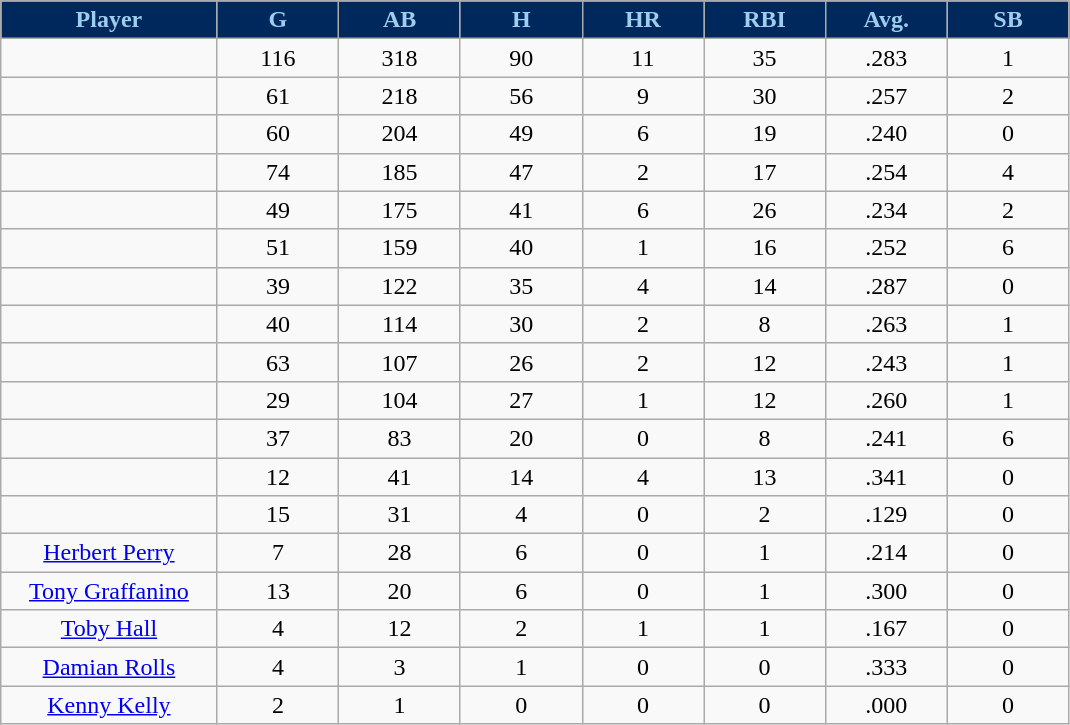<table class="wikitable sortable">
<tr>
<th style="background:#00285D;color:#9ECEEE;" width="16%">Player</th>
<th style="background:#00285D;color:#9ECEEE;" width="9%">G</th>
<th style="background:#00285D;color:#9ECEEE;" width="9%">AB</th>
<th style="background:#00285D;color:#9ECEEE;" width="9%">H</th>
<th style="background:#00285D;color:#9ECEEE;" width="9%">HR</th>
<th style="background:#00285D;color:#9ECEEE;" width="9%">RBI</th>
<th style="background:#00285D;color:#9ECEEE;" width="9%">Avg.</th>
<th style="background:#00285D;color:#9ECEEE;" width="9%">SB</th>
</tr>
<tr align="center">
<td></td>
<td>116</td>
<td>318</td>
<td>90</td>
<td>11</td>
<td>35</td>
<td>.283</td>
<td>1</td>
</tr>
<tr align="center">
<td></td>
<td>61</td>
<td>218</td>
<td>56</td>
<td>9</td>
<td>30</td>
<td>.257</td>
<td>2</td>
</tr>
<tr align="center">
<td></td>
<td>60</td>
<td>204</td>
<td>49</td>
<td>6</td>
<td>19</td>
<td>.240</td>
<td>0</td>
</tr>
<tr align="center">
<td></td>
<td>74</td>
<td>185</td>
<td>47</td>
<td>2</td>
<td>17</td>
<td>.254</td>
<td>4</td>
</tr>
<tr align="center">
<td></td>
<td>49</td>
<td>175</td>
<td>41</td>
<td>6</td>
<td>26</td>
<td>.234</td>
<td>2</td>
</tr>
<tr align="center">
<td></td>
<td>51</td>
<td>159</td>
<td>40</td>
<td>1</td>
<td>16</td>
<td>.252</td>
<td>6</td>
</tr>
<tr align="center">
<td></td>
<td>39</td>
<td>122</td>
<td>35</td>
<td>4</td>
<td>14</td>
<td>.287</td>
<td>0</td>
</tr>
<tr align="center">
<td></td>
<td>40</td>
<td>114</td>
<td>30</td>
<td>2</td>
<td>8</td>
<td>.263</td>
<td>1</td>
</tr>
<tr align="center">
<td></td>
<td>63</td>
<td>107</td>
<td>26</td>
<td>2</td>
<td>12</td>
<td>.243</td>
<td>1</td>
</tr>
<tr align="center">
<td></td>
<td>29</td>
<td>104</td>
<td>27</td>
<td>1</td>
<td>12</td>
<td>.260</td>
<td>1</td>
</tr>
<tr align="center">
<td></td>
<td>37</td>
<td>83</td>
<td>20</td>
<td>0</td>
<td>8</td>
<td>.241</td>
<td>6</td>
</tr>
<tr align="center">
<td></td>
<td>12</td>
<td>41</td>
<td>14</td>
<td>4</td>
<td>13</td>
<td>.341</td>
<td>0</td>
</tr>
<tr align="center">
<td></td>
<td>15</td>
<td>31</td>
<td>4</td>
<td>0</td>
<td>2</td>
<td>.129</td>
<td>0</td>
</tr>
<tr align=center>
<td><a href='#'>Herbert Perry</a></td>
<td>7</td>
<td>28</td>
<td>6</td>
<td>0</td>
<td>1</td>
<td>.214</td>
<td>0</td>
</tr>
<tr align=center>
<td><a href='#'>Tony Graffanino</a></td>
<td>13</td>
<td>20</td>
<td>6</td>
<td>0</td>
<td>1</td>
<td>.300</td>
<td>0</td>
</tr>
<tr align=center>
<td><a href='#'>Toby Hall</a></td>
<td>4</td>
<td>12</td>
<td>2</td>
<td>1</td>
<td>1</td>
<td>.167</td>
<td>0</td>
</tr>
<tr align=center>
<td><a href='#'>Damian Rolls</a></td>
<td>4</td>
<td>3</td>
<td>1</td>
<td>0</td>
<td>0</td>
<td>.333</td>
<td>0</td>
</tr>
<tr align=center>
<td><a href='#'>Kenny Kelly</a></td>
<td>2</td>
<td>1</td>
<td>0</td>
<td>0</td>
<td>0</td>
<td>.000</td>
<td>0</td>
</tr>
</table>
